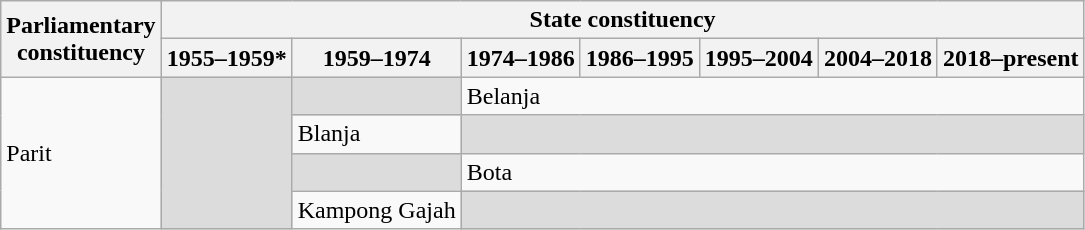<table class="wikitable">
<tr>
<th rowspan="2">Parliamentary<br>constituency</th>
<th colspan="7">State constituency</th>
</tr>
<tr>
<th>1955–1959*</th>
<th>1959–1974</th>
<th>1974–1986</th>
<th>1986–1995</th>
<th>1995–2004</th>
<th>2004–2018</th>
<th>2018–present</th>
</tr>
<tr>
<td rowspan="4">Parit</td>
<td rowspan="4" bgcolor="dcdcdc"></td>
<td bgcolor="dcdcdc"></td>
<td colspan="5">Belanja</td>
</tr>
<tr>
<td>Blanja</td>
<td colspan="5" bgcolor="dcdcdc"></td>
</tr>
<tr>
<td bgcolor="dcdcdc"></td>
<td colspan="5">Bota</td>
</tr>
<tr>
<td>Kampong Gajah</td>
<td colspan="5" bgcolor="dcdcdc"></td>
</tr>
</table>
